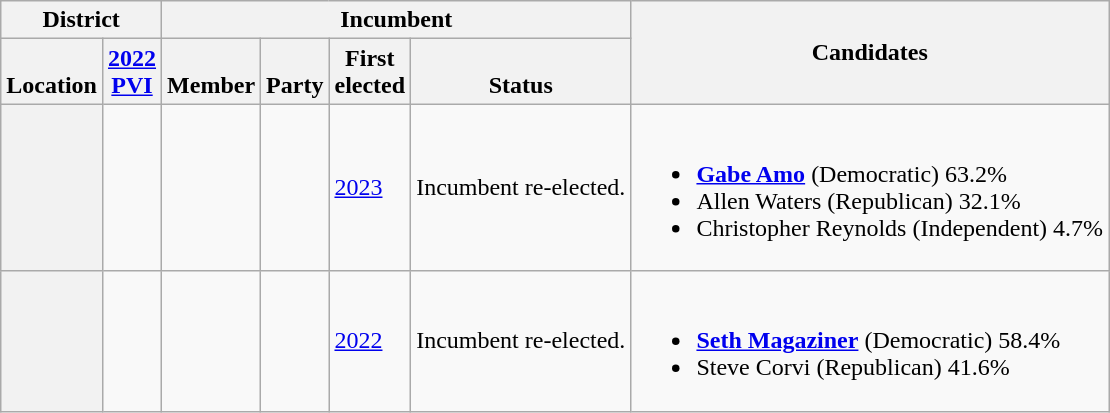<table class="wikitable sortable">
<tr>
<th colspan=2>District</th>
<th colspan=4>Incumbent</th>
<th rowspan=2 class="unsortable">Candidates</th>
</tr>
<tr valign=bottom>
<th>Location</th>
<th><a href='#'>2022<br>PVI</a></th>
<th>Member</th>
<th>Party</th>
<th>First<br>elected</th>
<th>Status</th>
</tr>
<tr>
<th></th>
<td></td>
<td></td>
<td></td>
<td><a href='#'>2023 </a></td>
<td>Incumbent re-elected.</td>
<td nowrap><br><ul><li> <strong><a href='#'>Gabe Amo</a></strong> (Democratic) 63.2%</li><li>Allen Waters (Republican) 32.1%</li><li>Christopher Reynolds (Independent) 4.7%</li></ul></td>
</tr>
<tr>
<th></th>
<td></td>
<td></td>
<td></td>
<td><a href='#'>2022</a></td>
<td>Incumbent re-elected.</td>
<td nowrap><br><ul><li> <strong><a href='#'>Seth Magaziner</a></strong> (Democratic) 58.4%</li><li>Steve Corvi (Republican) 41.6%</li></ul></td>
</tr>
</table>
